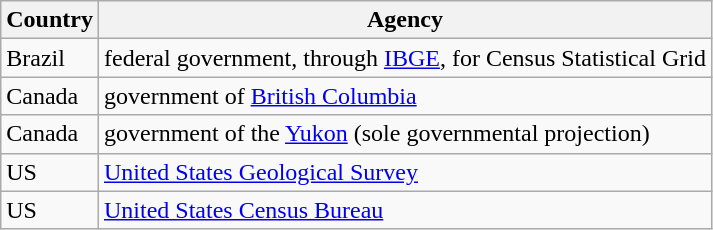<table class="wikitable">
<tr>
<th>Country</th>
<th>Agency</th>
</tr>
<tr>
<td>Brazil</td>
<td>federal government, through <a href='#'>IBGE</a>, for Census Statistical Grid </td>
</tr>
<tr>
<td>Canada</td>
<td>government of <a href='#'>British Columbia</a></td>
</tr>
<tr>
<td>Canada</td>
<td>government of the <a href='#'>Yukon</a> (sole governmental projection)</td>
</tr>
<tr>
<td>US</td>
<td><a href='#'>United States Geological Survey</a></td>
</tr>
<tr>
<td>US</td>
<td><a href='#'>United States Census Bureau</a></td>
</tr>
</table>
